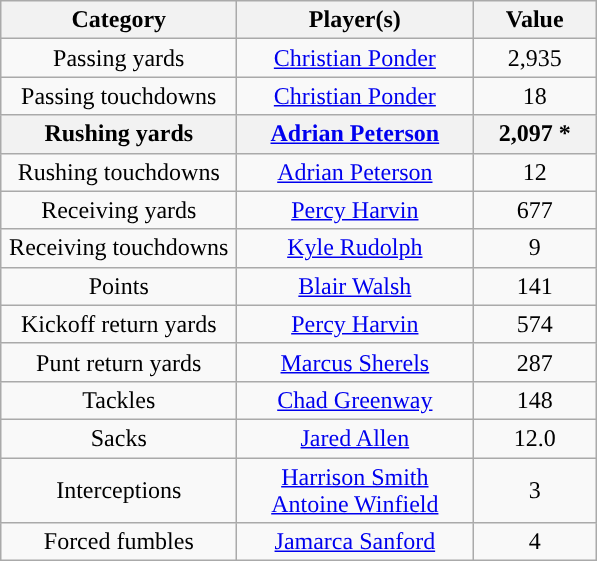<table class="wikitable" style="text-align:center">
<tr>
<th width=150px>Category</th>
<th width=150px>Player(s)</th>
<th width=75px>Value</th>
</tr>
<tr>
<td>Passing yards</td>
<td><a href='#'>Christian Ponder</a></td>
<td>2,935</td>
</tr>
<tr>
<td>Passing touchdowns</td>
<td><a href='#'>Christian Ponder</a></td>
<td>18</td>
</tr>
<tr>
<th>Rushing yards</th>
<th><a href='#'>Adrian Peterson</a></th>
<th>2,097 *</th>
</tr>
<tr>
<td>Rushing touchdowns</td>
<td><a href='#'>Adrian Peterson</a></td>
<td>12</td>
</tr>
<tr>
<td>Receiving yards</td>
<td><a href='#'>Percy Harvin</a></td>
<td>677</td>
</tr>
<tr>
<td>Receiving touchdowns</td>
<td><a href='#'>Kyle Rudolph</a></td>
<td>9</td>
</tr>
<tr>
<td>Points</td>
<td><a href='#'>Blair Walsh</a></td>
<td>141</td>
</tr>
<tr>
<td>Kickoff return yards</td>
<td><a href='#'>Percy Harvin</a></td>
<td>574</td>
</tr>
<tr>
<td>Punt return yards</td>
<td><a href='#'>Marcus Sherels</a></td>
<td>287</td>
</tr>
<tr>
<td>Tackles</td>
<td><a href='#'>Chad Greenway</a></td>
<td>148</td>
</tr>
<tr>
<td>Sacks</td>
<td><a href='#'>Jared Allen</a></td>
<td>12.0</td>
</tr>
<tr>
<td>Interceptions</td>
<td><a href='#'>Harrison Smith</a><br><a href='#'>Antoine Winfield</a></td>
<td>3</td>
</tr>
<tr>
<td>Forced fumbles</td>
<td><a href='#'>Jamarca Sanford</a></td>
<td>4</td>
</tr>
</table>
